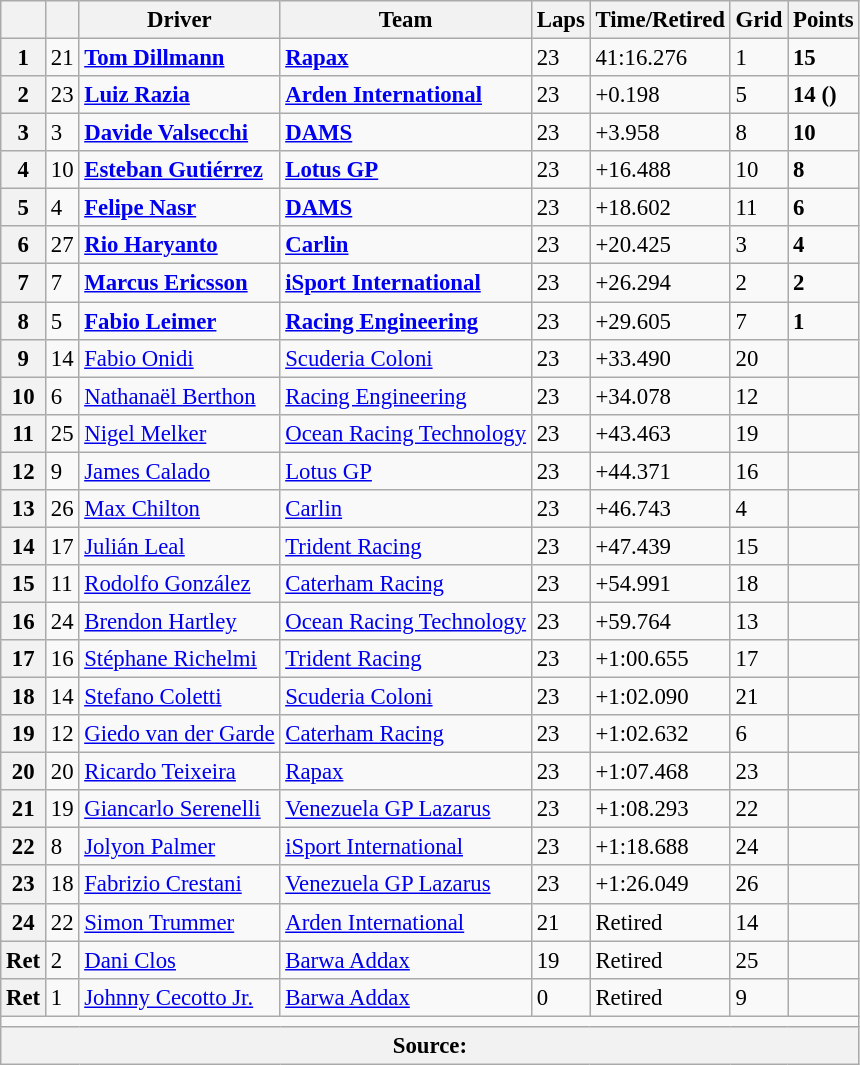<table class="wikitable" style="font-size:95%">
<tr>
<th></th>
<th></th>
<th>Driver</th>
<th>Team</th>
<th>Laps</th>
<th>Time/Retired</th>
<th>Grid</th>
<th>Points</th>
</tr>
<tr>
<th>1</th>
<td>21</td>
<td> <strong><a href='#'>Tom Dillmann</a></strong></td>
<td><strong><a href='#'>Rapax</a></strong></td>
<td>23</td>
<td>41:16.276</td>
<td>1</td>
<td><strong>15</strong></td>
</tr>
<tr>
<th>2</th>
<td>23</td>
<td> <strong><a href='#'>Luiz Razia</a></strong></td>
<td><strong><a href='#'>Arden International</a></strong></td>
<td>23</td>
<td>+0.198</td>
<td>5</td>
<td><strong>14 ()</strong></td>
</tr>
<tr>
<th>3</th>
<td>3</td>
<td> <strong><a href='#'>Davide Valsecchi</a></strong></td>
<td><strong><a href='#'>DAMS</a></strong></td>
<td>23</td>
<td>+3.958</td>
<td>8</td>
<td><strong>10</strong></td>
</tr>
<tr>
<th>4</th>
<td>10</td>
<td> <strong><a href='#'>Esteban Gutiérrez</a></strong></td>
<td><strong><a href='#'>Lotus GP</a></strong></td>
<td>23</td>
<td>+16.488</td>
<td>10</td>
<td><strong>8</strong></td>
</tr>
<tr>
<th>5</th>
<td>4</td>
<td> <strong><a href='#'>Felipe Nasr</a></strong></td>
<td><strong><a href='#'>DAMS</a></strong></td>
<td>23</td>
<td>+18.602</td>
<td>11</td>
<td><strong>6</strong></td>
</tr>
<tr>
<th>6</th>
<td>27</td>
<td> <strong><a href='#'>Rio Haryanto</a></strong></td>
<td><strong><a href='#'>Carlin</a></strong></td>
<td>23</td>
<td>+20.425</td>
<td>3</td>
<td><strong>4</strong></td>
</tr>
<tr>
<th>7</th>
<td>7</td>
<td> <strong><a href='#'>Marcus Ericsson</a></strong></td>
<td><strong><a href='#'>iSport International</a></strong></td>
<td>23</td>
<td>+26.294</td>
<td>2</td>
<td><strong>2</strong></td>
</tr>
<tr>
<th>8</th>
<td>5</td>
<td> <strong><a href='#'>Fabio Leimer</a></strong></td>
<td><strong><a href='#'>Racing Engineering</a></strong></td>
<td>23</td>
<td>+29.605</td>
<td>7</td>
<td><strong>1</strong></td>
</tr>
<tr>
<th>9</th>
<td>14</td>
<td> <a href='#'>Fabio Onidi</a></td>
<td><a href='#'>Scuderia Coloni</a></td>
<td>23</td>
<td>+33.490</td>
<td>20</td>
<td></td>
</tr>
<tr>
<th>10</th>
<td>6</td>
<td> <a href='#'>Nathanaël Berthon</a></td>
<td><a href='#'>Racing Engineering</a></td>
<td>23</td>
<td>+34.078</td>
<td>12</td>
<td></td>
</tr>
<tr>
<th>11</th>
<td>25</td>
<td> <a href='#'>Nigel Melker</a></td>
<td><a href='#'>Ocean Racing Technology</a></td>
<td>23</td>
<td>+43.463</td>
<td>19</td>
<td></td>
</tr>
<tr>
<th>12</th>
<td>9</td>
<td> <a href='#'>James Calado</a></td>
<td><a href='#'>Lotus GP</a></td>
<td>23</td>
<td>+44.371</td>
<td>16</td>
<td></td>
</tr>
<tr>
<th>13</th>
<td>26</td>
<td> <a href='#'>Max Chilton</a></td>
<td><a href='#'>Carlin</a></td>
<td>23</td>
<td>+46.743</td>
<td>4</td>
<td></td>
</tr>
<tr>
<th>14</th>
<td>17</td>
<td> <a href='#'>Julián Leal</a></td>
<td><a href='#'>Trident Racing</a></td>
<td>23</td>
<td>+47.439</td>
<td>15</td>
<td></td>
</tr>
<tr>
<th>15</th>
<td>11</td>
<td> <a href='#'>Rodolfo González</a></td>
<td><a href='#'>Caterham Racing</a></td>
<td>23</td>
<td>+54.991</td>
<td>18</td>
<td></td>
</tr>
<tr>
<th>16</th>
<td>24</td>
<td> <a href='#'>Brendon Hartley</a></td>
<td><a href='#'>Ocean Racing Technology</a></td>
<td>23</td>
<td>+59.764</td>
<td>13</td>
<td></td>
</tr>
<tr>
<th>17</th>
<td>16</td>
<td> <a href='#'>Stéphane Richelmi</a></td>
<td><a href='#'>Trident Racing</a></td>
<td>23</td>
<td>+1:00.655</td>
<td>17</td>
<td></td>
</tr>
<tr>
<th>18</th>
<td>14</td>
<td> <a href='#'>Stefano Coletti</a></td>
<td><a href='#'>Scuderia Coloni</a></td>
<td>23</td>
<td>+1:02.090</td>
<td>21</td>
<td></td>
</tr>
<tr>
<th>19</th>
<td>12</td>
<td> <a href='#'>Giedo van der Garde</a></td>
<td><a href='#'>Caterham Racing</a></td>
<td>23</td>
<td>+1:02.632</td>
<td>6</td>
<td></td>
</tr>
<tr>
<th>20</th>
<td>20</td>
<td> <a href='#'>Ricardo Teixeira</a></td>
<td><a href='#'>Rapax</a></td>
<td>23</td>
<td>+1:07.468</td>
<td>23</td>
<td></td>
</tr>
<tr>
<th>21</th>
<td>19</td>
<td> <a href='#'>Giancarlo Serenelli</a></td>
<td><a href='#'>Venezuela GP Lazarus</a></td>
<td>23</td>
<td>+1:08.293</td>
<td>22</td>
<td></td>
</tr>
<tr>
<th>22</th>
<td>8</td>
<td> <a href='#'>Jolyon Palmer</a></td>
<td><a href='#'>iSport International</a></td>
<td>23</td>
<td>+1:18.688</td>
<td>24</td>
<td></td>
</tr>
<tr>
<th>23</th>
<td>18</td>
<td> <a href='#'>Fabrizio Crestani</a></td>
<td><a href='#'>Venezuela GP Lazarus</a></td>
<td>23</td>
<td>+1:26.049</td>
<td>26</td>
<td></td>
</tr>
<tr>
<th>24</th>
<td>22</td>
<td> <a href='#'>Simon Trummer</a></td>
<td><a href='#'>Arden International</a></td>
<td>21</td>
<td>Retired</td>
<td>14</td>
<td></td>
</tr>
<tr>
<th>Ret</th>
<td>2</td>
<td> <a href='#'>Dani Clos</a></td>
<td><a href='#'>Barwa Addax</a></td>
<td>19</td>
<td>Retired</td>
<td>25</td>
<td></td>
</tr>
<tr>
<th>Ret</th>
<td>1</td>
<td> <a href='#'>Johnny Cecotto Jr.</a></td>
<td><a href='#'>Barwa Addax</a></td>
<td>0</td>
<td>Retired</td>
<td>9</td>
<td></td>
</tr>
<tr>
<td colspan=8></td>
</tr>
<tr>
<th colspan=8>Source:</th>
</tr>
</table>
